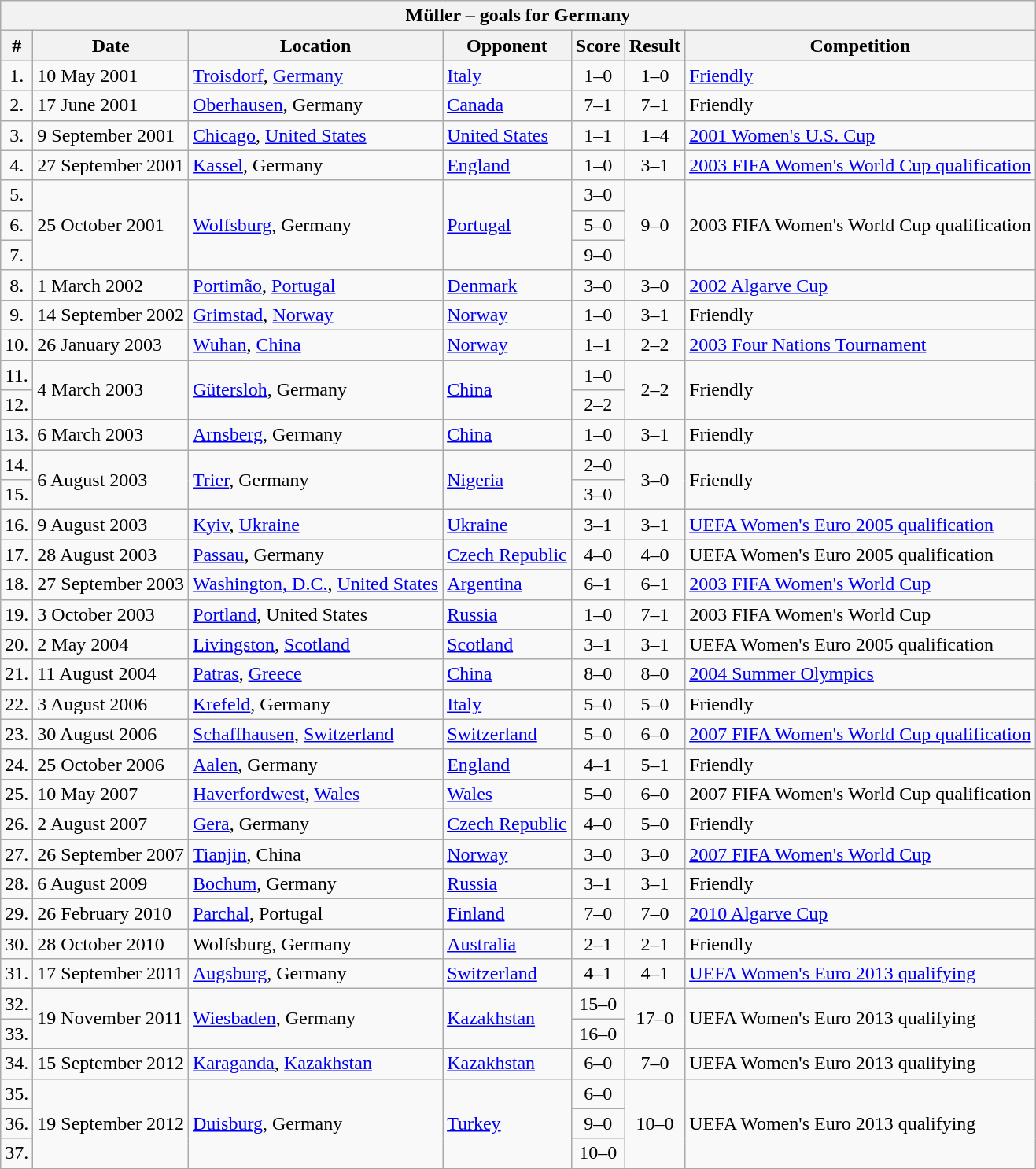<table class="wikitable collapsible collapsed">
<tr>
<th colspan="7"><strong>Müller – goals for Germany</strong></th>
</tr>
<tr>
<th>#</th>
<th>Date</th>
<th>Location</th>
<th>Opponent</th>
<th>Score</th>
<th>Result</th>
<th>Competition</th>
</tr>
<tr>
<td align=center>1.</td>
<td>10 May 2001</td>
<td><a href='#'>Troisdorf</a>, <a href='#'>Germany</a></td>
<td> <a href='#'>Italy</a></td>
<td align=center>1–0</td>
<td align=center>1–0</td>
<td><a href='#'>Friendly</a></td>
</tr>
<tr>
<td align=center>2.</td>
<td>17 June 2001</td>
<td><a href='#'>Oberhausen</a>, Germany</td>
<td> <a href='#'>Canada</a></td>
<td align=center>7–1</td>
<td align=center>7–1</td>
<td>Friendly</td>
</tr>
<tr>
<td align=center>3.</td>
<td>9 September 2001</td>
<td><a href='#'>Chicago</a>, <a href='#'>United States</a></td>
<td> <a href='#'>United States</a></td>
<td align=center>1–1</td>
<td align=center>1–4</td>
<td><a href='#'>2001 Women's U.S. Cup</a></td>
</tr>
<tr>
<td align=center>4.</td>
<td>27 September 2001</td>
<td><a href='#'>Kassel</a>, Germany</td>
<td> <a href='#'>England</a></td>
<td align=center>1–0</td>
<td align=center>3–1</td>
<td><a href='#'>2003 FIFA Women's World Cup qualification</a></td>
</tr>
<tr>
<td align=center>5.</td>
<td rowspan=3>25 October 2001</td>
<td rowspan=3><a href='#'>Wolfsburg</a>, Germany</td>
<td rowspan=3> <a href='#'>Portugal</a></td>
<td align=center>3–0</td>
<td align=center rowspan=3>9–0</td>
<td rowspan=3>2003 FIFA Women's World Cup qualification</td>
</tr>
<tr>
<td align=center>6.</td>
<td align=center>5–0</td>
</tr>
<tr>
<td align=center>7.</td>
<td align=center>9–0</td>
</tr>
<tr>
<td align=center>8.</td>
<td>1 March 2002</td>
<td><a href='#'>Portimão</a>, <a href='#'>Portugal</a></td>
<td> <a href='#'>Denmark</a></td>
<td align=center>3–0</td>
<td align=center>3–0</td>
<td><a href='#'>2002 Algarve Cup</a></td>
</tr>
<tr>
<td align=center>9.</td>
<td>14 September 2002</td>
<td><a href='#'>Grimstad</a>, <a href='#'>Norway</a></td>
<td> <a href='#'>Norway</a></td>
<td align=center>1–0</td>
<td align=center>3–1</td>
<td>Friendly</td>
</tr>
<tr>
<td align=center>10.</td>
<td>26 January 2003</td>
<td><a href='#'>Wuhan</a>, <a href='#'>China</a></td>
<td> <a href='#'>Norway</a></td>
<td align=center>1–1</td>
<td align=center>2–2</td>
<td><a href='#'>2003 Four Nations Tournament</a></td>
</tr>
<tr>
<td align=center>11.</td>
<td rowspan=2>4 March 2003</td>
<td rowspan=2><a href='#'>Gütersloh</a>, Germany</td>
<td rowspan=2> <a href='#'>China</a></td>
<td align=center>1–0</td>
<td align=center rowspan=2>2–2</td>
<td rowspan=2>Friendly</td>
</tr>
<tr>
<td align=center>12.</td>
<td align=center>2–2</td>
</tr>
<tr>
<td align=center>13.</td>
<td>6 March 2003</td>
<td><a href='#'>Arnsberg</a>, Germany</td>
<td> <a href='#'>China</a></td>
<td align=center>1–0</td>
<td align=center>3–1</td>
<td>Friendly</td>
</tr>
<tr>
<td align=center>14.</td>
<td rowspan=2>6 August 2003</td>
<td rowspan=2><a href='#'>Trier</a>, Germany</td>
<td rowspan=2> <a href='#'>Nigeria</a></td>
<td align=center>2–0</td>
<td align=center rowspan=2>3–0</td>
<td rowspan=2>Friendly</td>
</tr>
<tr>
<td align=center>15.</td>
<td align=center>3–0</td>
</tr>
<tr>
<td align=center>16.</td>
<td>9 August 2003</td>
<td><a href='#'>Kyiv</a>, <a href='#'>Ukraine</a></td>
<td> <a href='#'>Ukraine</a></td>
<td align=center>3–1</td>
<td align=center>3–1</td>
<td><a href='#'>UEFA Women's Euro 2005 qualification</a></td>
</tr>
<tr>
<td align=center>17.</td>
<td>28 August 2003</td>
<td><a href='#'>Passau</a>, Germany</td>
<td> <a href='#'>Czech Republic</a></td>
<td align=center>4–0</td>
<td align=center>4–0</td>
<td>UEFA Women's Euro 2005 qualification</td>
</tr>
<tr>
<td align=center>18.</td>
<td>27 September 2003</td>
<td><a href='#'>Washington, D.C.</a>, <a href='#'>United States</a></td>
<td> <a href='#'>Argentina</a></td>
<td align=center>6–1</td>
<td align=center>6–1</td>
<td><a href='#'>2003 FIFA Women's World Cup</a></td>
</tr>
<tr>
<td align=center>19.</td>
<td>3 October 2003</td>
<td><a href='#'>Portland</a>, United States</td>
<td> <a href='#'>Russia</a></td>
<td align=center>1–0</td>
<td align=center>7–1</td>
<td>2003 FIFA Women's World Cup</td>
</tr>
<tr>
<td align=center>20.</td>
<td>2 May 2004</td>
<td><a href='#'>Livingston</a>, <a href='#'>Scotland</a></td>
<td> <a href='#'>Scotland</a></td>
<td align=center>3–1</td>
<td align=center>3–1</td>
<td>UEFA Women's Euro 2005 qualification</td>
</tr>
<tr>
<td align=center>21.</td>
<td>11 August 2004</td>
<td><a href='#'>Patras</a>, <a href='#'>Greece</a></td>
<td> <a href='#'>China</a></td>
<td align=center>8–0</td>
<td align=center>8–0</td>
<td><a href='#'>2004 Summer Olympics</a></td>
</tr>
<tr>
<td align=center>22.</td>
<td>3 August 2006</td>
<td><a href='#'>Krefeld</a>, Germany</td>
<td> <a href='#'>Italy</a></td>
<td align=center>5–0</td>
<td align=center>5–0</td>
<td>Friendly</td>
</tr>
<tr>
<td align=center>23.</td>
<td>30 August 2006</td>
<td><a href='#'>Schaffhausen</a>, <a href='#'>Switzerland</a></td>
<td> <a href='#'>Switzerland</a></td>
<td align=center>5–0</td>
<td align=center>6–0</td>
<td><a href='#'>2007 FIFA Women's World Cup qualification</a></td>
</tr>
<tr>
<td align=center>24.</td>
<td>25 October 2006</td>
<td><a href='#'>Aalen</a>, Germany</td>
<td> <a href='#'>England</a></td>
<td align=center>4–1</td>
<td align=center>5–1</td>
<td>Friendly</td>
</tr>
<tr>
<td align=center>25.</td>
<td>10 May 2007</td>
<td><a href='#'>Haverfordwest</a>, <a href='#'>Wales</a></td>
<td> <a href='#'>Wales</a></td>
<td align=center>5–0</td>
<td align=center>6–0</td>
<td>2007 FIFA Women's World Cup qualification</td>
</tr>
<tr>
<td align=center>26.</td>
<td>2 August 2007</td>
<td><a href='#'>Gera</a>, Germany</td>
<td> <a href='#'>Czech Republic</a></td>
<td align=center>4–0</td>
<td align=center>5–0</td>
<td>Friendly</td>
</tr>
<tr>
<td align=center>27.</td>
<td>26 September 2007</td>
<td><a href='#'>Tianjin</a>, China</td>
<td> <a href='#'>Norway</a></td>
<td align=center>3–0</td>
<td align=center>3–0</td>
<td><a href='#'>2007 FIFA Women's World Cup</a></td>
</tr>
<tr>
<td align=center>28.</td>
<td>6 August 2009</td>
<td><a href='#'>Bochum</a>, Germany</td>
<td> <a href='#'>Russia</a></td>
<td align=center>3–1</td>
<td align=center>3–1</td>
<td>Friendly</td>
</tr>
<tr>
<td align=center>29.</td>
<td>26 February 2010</td>
<td><a href='#'>Parchal</a>, Portugal</td>
<td> <a href='#'>Finland</a></td>
<td align=center>7–0</td>
<td align=center>7–0</td>
<td><a href='#'>2010 Algarve Cup</a></td>
</tr>
<tr>
<td align=center>30.</td>
<td>28 October 2010</td>
<td>Wolfsburg, Germany</td>
<td> <a href='#'>Australia</a></td>
<td align=center>2–1</td>
<td align=center>2–1</td>
<td>Friendly</td>
</tr>
<tr>
<td align=center>31.</td>
<td>17 September 2011</td>
<td><a href='#'>Augsburg</a>, Germany</td>
<td> <a href='#'>Switzerland</a></td>
<td align=center>4–1</td>
<td align=center>4–1</td>
<td><a href='#'>UEFA Women's Euro 2013 qualifying</a></td>
</tr>
<tr>
<td align=center>32.</td>
<td rowspan=2>19 November 2011</td>
<td rowspan=2><a href='#'>Wiesbaden</a>, Germany</td>
<td rowspan=2> <a href='#'>Kazakhstan</a></td>
<td align=center>15–0</td>
<td align=center rowspan=2>17–0</td>
<td rowspan=2>UEFA Women's Euro 2013 qualifying</td>
</tr>
<tr>
<td align=center>33.</td>
<td align=center>16–0</td>
</tr>
<tr>
<td align=center>34.</td>
<td>15 September 2012</td>
<td><a href='#'>Karaganda</a>, <a href='#'>Kazakhstan</a></td>
<td> <a href='#'>Kazakhstan</a></td>
<td align=center>6–0</td>
<td align=center>7–0</td>
<td>UEFA Women's Euro 2013 qualifying</td>
</tr>
<tr>
<td align=center>35.</td>
<td rowspan=3>19 September 2012</td>
<td rowspan=3><a href='#'>Duisburg</a>, Germany</td>
<td rowspan=3> <a href='#'>Turkey</a></td>
<td align=center>6–0</td>
<td align=center rowspan=3>10–0</td>
<td rowspan=3>UEFA Women's Euro 2013 qualifying</td>
</tr>
<tr>
<td align=center>36.</td>
<td align=center>9–0</td>
</tr>
<tr>
<td align=center>37.</td>
<td align=center>10–0</td>
</tr>
</table>
